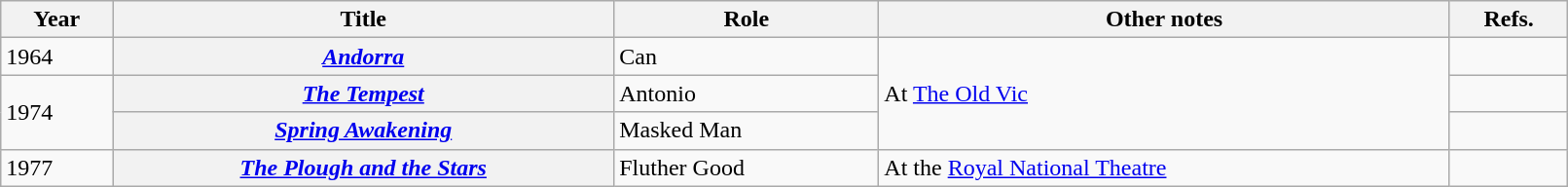<table class="wikitable plainrowheaders sortable" style="margin-right: 0;" width="85%">
<tr>
<th scope="col">Year</th>
<th scope="col">Title</th>
<th scope="col">Role</th>
<th scope="col" class="unsortable">Other notes</th>
<th>Refs.</th>
</tr>
<tr>
<td>1964</td>
<th scope="row"><a href='#'><em>Andorra</em></a></th>
<td>Can</td>
<td rowspan="3">At <a href='#'>The Old Vic</a></td>
<td></td>
</tr>
<tr>
<td rowspan="2">1974</td>
<th scope="row"><em><a href='#'>The Tempest</a></em></th>
<td>Antonio</td>
<td></td>
</tr>
<tr>
<th scope="row"><a href='#'><em>Spring Awakening</em></a></th>
<td>Masked Man</td>
<td></td>
</tr>
<tr>
<td>1977</td>
<th scope="row"><em><a href='#'>The Plough and the Stars</a></em></th>
<td>Fluther Good</td>
<td>At the <a href='#'>Royal National Theatre</a></td>
<td></td>
</tr>
</table>
